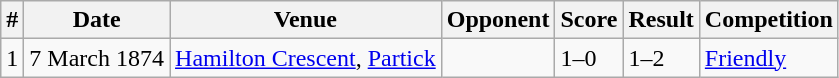<table class="wikitable">
<tr>
<th>#</th>
<th>Date</th>
<th>Venue</th>
<th>Opponent</th>
<th>Score</th>
<th>Result</th>
<th>Competition</th>
</tr>
<tr>
<td>1</td>
<td>7 March 1874</td>
<td><a href='#'>Hamilton Crescent</a>, <a href='#'>Partick</a></td>
<td></td>
<td>1–0</td>
<td>1–2</td>
<td><a href='#'>Friendly</a></td>
</tr>
</table>
